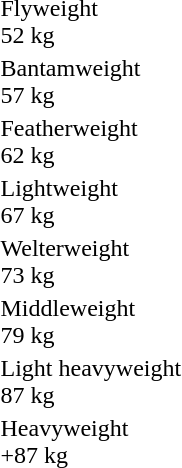<table>
<tr>
<td>Flyweight<br>52 kg</td>
<td></td>
<td></td>
<td></td>
</tr>
<tr>
<td>Bantamweight<br>57 kg</td>
<td></td>
<td></td>
<td></td>
</tr>
<tr>
<td>Featherweight<br>62 kg</td>
<td></td>
<td></td>
<td></td>
</tr>
<tr>
<td>Lightweight<br>67 kg</td>
<td></td>
<td></td>
<td></td>
</tr>
<tr>
<td>Welterweight<br>73 kg</td>
<td></td>
<td></td>
<td></td>
</tr>
<tr>
<td>Middleweight<br>79 kg</td>
<td></td>
<td></td>
<td></td>
</tr>
<tr>
<td>Light heavyweight<br>87 kg</td>
<td></td>
<td></td>
<td></td>
</tr>
<tr>
<td>Heavyweight<br>+87 kg</td>
<td></td>
<td></td>
<td></td>
</tr>
</table>
